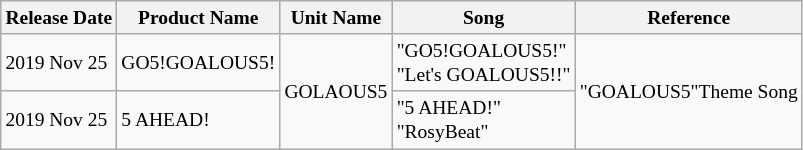<table class="wikitable" style="font-size:small;">
<tr>
<th>Release Date</th>
<th>Product Name</th>
<th>Unit Name</th>
<th>Song</th>
<th>Reference</th>
</tr>
<tr>
<td>2019 Nov 25</td>
<td>GO5!GOALOUS5!</td>
<td rowspan="2">GOLAOUS5</td>
<td>"GO5!GOALOUS5!"<br>"Let's GOALOUS5!!"</td>
<td rowspan="2">"GOALOUS5"Theme Song</td>
</tr>
<tr>
<td>2019 Nov 25</td>
<td>5 AHEAD!</td>
<td>"5 AHEAD!"<br>"RosyBeat"</td>
</tr>
</table>
